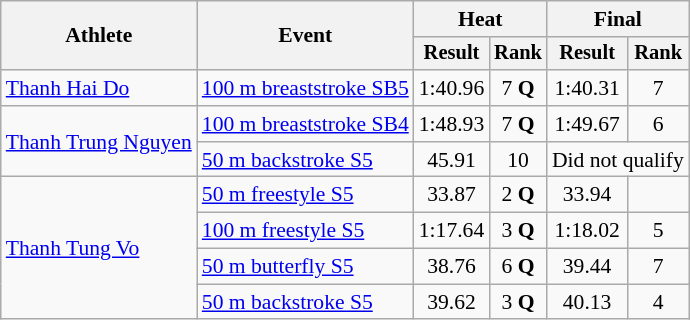<table class="wikitable" style="font-size:90%">
<tr>
<th rowspan="2">Athlete</th>
<th rowspan="2">Event</th>
<th colspan=2>Heat</th>
<th colspan=2>Final</th>
</tr>
<tr style="font-size:95%">
<th>Result</th>
<th>Rank</th>
<th>Result</th>
<th>Rank</th>
</tr>
<tr align=center>
<td align=left><a href='#'>Thanh Hai Do</a></td>
<td align=left><a href='#'>100 m breaststroke SB5</a></td>
<td>1:40.96</td>
<td>7 <strong>Q</strong></td>
<td>1:40.31</td>
<td>7</td>
</tr>
<tr align=center>
<td align=left rowspan=2><a href='#'>Thanh Trung Nguyen</a></td>
<td align=left><a href='#'>100 m breaststroke SB4</a></td>
<td>1:48.93</td>
<td>7 <strong>Q</strong></td>
<td>1:49.67</td>
<td>6</td>
</tr>
<tr align=center>
<td align=left><a href='#'>50 m backstroke S5</a></td>
<td>45.91</td>
<td>10</td>
<td colspan=2>Did not qualify</td>
</tr>
<tr align=center>
<td align=left rowspan=4><a href='#'>Thanh Tung Vo</a></td>
<td align=left><a href='#'>50 m freestyle S5</a></td>
<td>33.87</td>
<td>2 <strong>Q</strong></td>
<td>33.94</td>
<td></td>
</tr>
<tr align=center>
<td align=left><a href='#'>100 m freestyle S5</a></td>
<td>1:17.64</td>
<td>3 <strong>Q</strong></td>
<td>1:18.02</td>
<td>5</td>
</tr>
<tr align=center>
<td align=left><a href='#'>50 m butterfly S5</a></td>
<td>38.76</td>
<td>6 <strong>Q</strong></td>
<td>39.44</td>
<td>7</td>
</tr>
<tr align=center>
<td align=left><a href='#'>50 m backstroke S5</a></td>
<td>39.62</td>
<td>3 <strong>Q</strong></td>
<td>40.13</td>
<td>4</td>
</tr>
</table>
